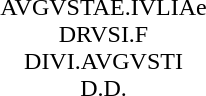<table>
<tr>
<td align="center" width="500"><br>AVGVSTAE.IVLIAe <br>
DRVSI.F <br>
DIVI.AVGVSTI <br>
D.D. <br></td>
</tr>
</table>
